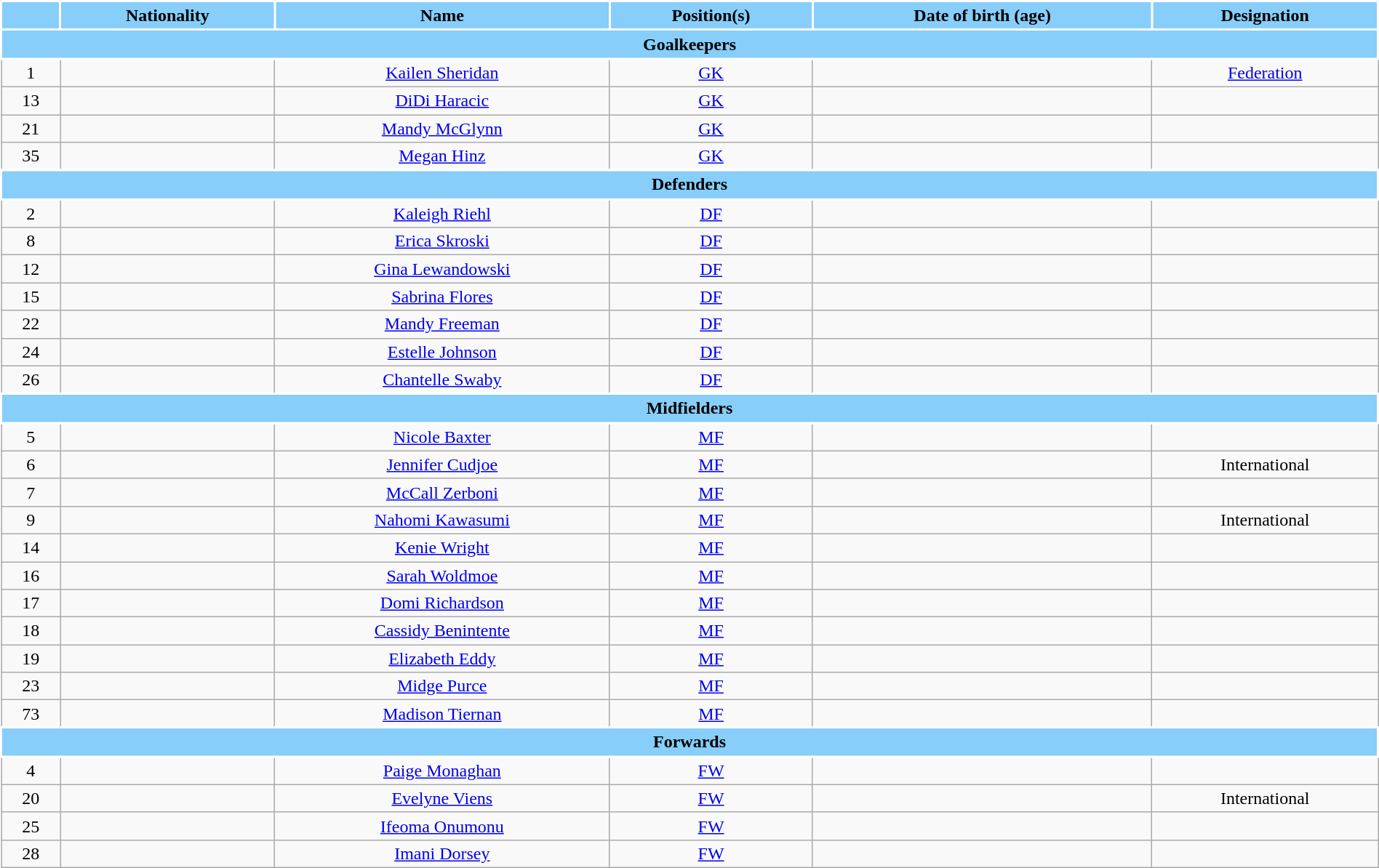<table class="wikitable" style="text-align:center; font-size:100%; width:100%;">
<tr>
<th style="background:#87CEFA; color:#000000; border:2px solid #FFFFFF; text-align:center;"></th>
<th style="background:#87CEFA; color:#000000; border:2px solid #FFFFFF; text-align:center;">Nationality</th>
<th style="background:#87CEFA; color:#000000; border:2px solid #FFFFFF; text-align:center;">Name</th>
<th style="background:#87CEFA; color:#000000; border:2px solid #FFFFFF; text-align:center;">Position(s)</th>
<th style="background:#87CEFA; color:#000000; border:2px solid #FFFFFF; text-align:center;">Date of birth (age)</th>
<th style="background:#87CEFA; color:#000000; border:2px solid #FFFFFF; text-align:center;">Designation</th>
</tr>
<tr>
<th colspan="6" style="text-align:center; background:#87CEFA; color:#000000; border:2px solid #FFFFFF;">Goalkeepers</th>
</tr>
<tr>
<td>1</td>
<td></td>
<td><a href='#'>Kailen Sheridan</a></td>
<td><a href='#'>GK</a></td>
<td></td>
<td><a href='#'>Federation</a></td>
</tr>
<tr>
<td>13</td>
<td></td>
<td><a href='#'>DiDi Haracic</a></td>
<td><a href='#'>GK</a></td>
<td></td>
<td></td>
</tr>
<tr>
<td>21</td>
<td></td>
<td><a href='#'>Mandy McGlynn</a></td>
<td><a href='#'>GK</a></td>
<td></td>
<td></td>
</tr>
<tr>
<td>35</td>
<td></td>
<td><a href='#'>Megan Hinz</a></td>
<td><a href='#'>GK</a></td>
<td></td>
<td></td>
</tr>
<tr>
<th colspan="6" style="text-align:center; background:#87CEFA; color:#000000; border:2px solid #FFFFFF;">Defenders</th>
</tr>
<tr>
<td>2</td>
<td></td>
<td><a href='#'>Kaleigh Riehl</a></td>
<td><a href='#'>DF</a></td>
<td></td>
<td></td>
</tr>
<tr>
<td>8</td>
<td></td>
<td><a href='#'>Erica Skroski</a></td>
<td><a href='#'>DF</a></td>
<td></td>
<td></td>
</tr>
<tr>
<td>12</td>
<td></td>
<td><a href='#'>Gina Lewandowski</a></td>
<td><a href='#'>DF</a></td>
<td></td>
<td></td>
</tr>
<tr>
<td>15</td>
<td></td>
<td><a href='#'>Sabrina Flores</a></td>
<td><a href='#'>DF</a></td>
<td></td>
<td></td>
</tr>
<tr>
<td>22</td>
<td></td>
<td><a href='#'>Mandy Freeman</a></td>
<td><a href='#'>DF</a></td>
<td></td>
<td></td>
</tr>
<tr>
<td>24</td>
<td></td>
<td><a href='#'>Estelle Johnson</a></td>
<td><a href='#'>DF</a></td>
<td></td>
<td></td>
</tr>
<tr>
<td>26</td>
<td></td>
<td><a href='#'>Chantelle Swaby</a></td>
<td><a href='#'>DF</a></td>
<td></td>
<td></td>
</tr>
<tr>
<th colspan="6" style="text-align:center; background:#87CEFA; color:#000000; border:2px solid #FFFFFF;">Midfielders</th>
</tr>
<tr>
<td>5</td>
<td></td>
<td><a href='#'>Nicole Baxter</a></td>
<td><a href='#'>MF</a></td>
<td></td>
<td></td>
</tr>
<tr>
<td>6</td>
<td></td>
<td><a href='#'>Jennifer Cudjoe</a></td>
<td><a href='#'>MF</a></td>
<td></td>
<td>International</td>
</tr>
<tr>
<td>7</td>
<td></td>
<td><a href='#'>McCall Zerboni</a></td>
<td><a href='#'>MF</a></td>
<td></td>
<td></td>
</tr>
<tr>
<td>9</td>
<td></td>
<td><a href='#'>Nahomi Kawasumi</a></td>
<td><a href='#'>MF</a></td>
<td></td>
<td>International</td>
</tr>
<tr>
<td>14</td>
<td></td>
<td><a href='#'>Kenie Wright</a></td>
<td><a href='#'>MF</a></td>
<td></td>
<td></td>
</tr>
<tr>
<td>16</td>
<td></td>
<td><a href='#'>Sarah Woldmoe</a></td>
<td><a href='#'>MF</a></td>
<td></td>
<td></td>
</tr>
<tr>
<td>17</td>
<td></td>
<td><a href='#'>Domi Richardson</a></td>
<td><a href='#'>MF</a></td>
<td></td>
<td></td>
</tr>
<tr>
<td>18</td>
<td></td>
<td><a href='#'>Cassidy Benintente</a></td>
<td><a href='#'>MF</a></td>
<td></td>
<td></td>
</tr>
<tr>
<td>19</td>
<td></td>
<td><a href='#'>Elizabeth Eddy</a></td>
<td><a href='#'>MF</a></td>
<td></td>
<td></td>
</tr>
<tr>
<td>23</td>
<td></td>
<td><a href='#'>Midge Purce</a></td>
<td><a href='#'>MF</a></td>
<td></td>
<td></td>
</tr>
<tr>
<td>73</td>
<td></td>
<td><a href='#'>Madison Tiernan</a></td>
<td><a href='#'>MF</a></td>
<td></td>
<td></td>
</tr>
<tr>
</tr>
<tr>
<th colspan="6" style="text-align:center; background:#87CEFA; color:#000000; border:2px solid #FFFFFF;">Forwards</th>
</tr>
<tr>
<td>4</td>
<td></td>
<td><a href='#'>Paige Monaghan</a></td>
<td><a href='#'>FW</a></td>
<td></td>
<td></td>
</tr>
<tr>
<td>20</td>
<td></td>
<td><a href='#'>Evelyne Viens</a></td>
<td><a href='#'>FW</a></td>
<td></td>
<td>International</td>
</tr>
<tr>
<td>25</td>
<td></td>
<td><a href='#'>Ifeoma Onumonu</a></td>
<td><a href='#'>FW</a></td>
<td></td>
<td></td>
</tr>
<tr>
<td>28</td>
<td></td>
<td><a href='#'>Imani Dorsey</a></td>
<td><a href='#'>FW</a></td>
<td></td>
<td></td>
</tr>
</table>
